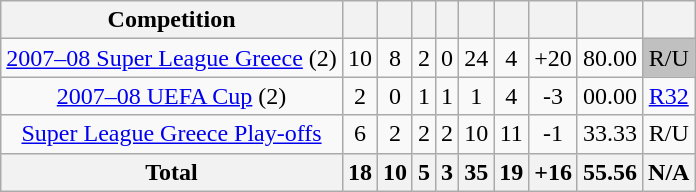<table class="wikitable" style="text-align:center">
<tr>
<th>Competition</th>
<th></th>
<th></th>
<th></th>
<th></th>
<th></th>
<th></th>
<th></th>
<th></th>
<th></th>
</tr>
<tr>
<td><a href='#'>2007–08 Super League Greece</a> (2)</td>
<td>10</td>
<td>8</td>
<td>2</td>
<td>0</td>
<td>24</td>
<td>4</td>
<td>+20</td>
<td>80.00</td>
<td bgcolor=#C0C0C0>R/U</td>
</tr>
<tr>
<td><a href='#'>2007–08 UEFA Cup</a> (2)</td>
<td>2</td>
<td>0</td>
<td>1</td>
<td>1</td>
<td>1</td>
<td>4</td>
<td>-3</td>
<td>00.00</td>
<td><a href='#'>R32</a></td>
</tr>
<tr>
<td><a href='#'>Super League Greece Play-offs</a></td>
<td>6</td>
<td>2</td>
<td>2</td>
<td>2</td>
<td>10</td>
<td>11</td>
<td>-1</td>
<td>33.33</td>
<td>R/U</td>
</tr>
<tr>
<th>Total</th>
<th>18</th>
<th>10</th>
<th>5</th>
<th>3</th>
<th>35</th>
<th>19</th>
<th>+16</th>
<th>55.56</th>
<th>N/A</th>
</tr>
</table>
